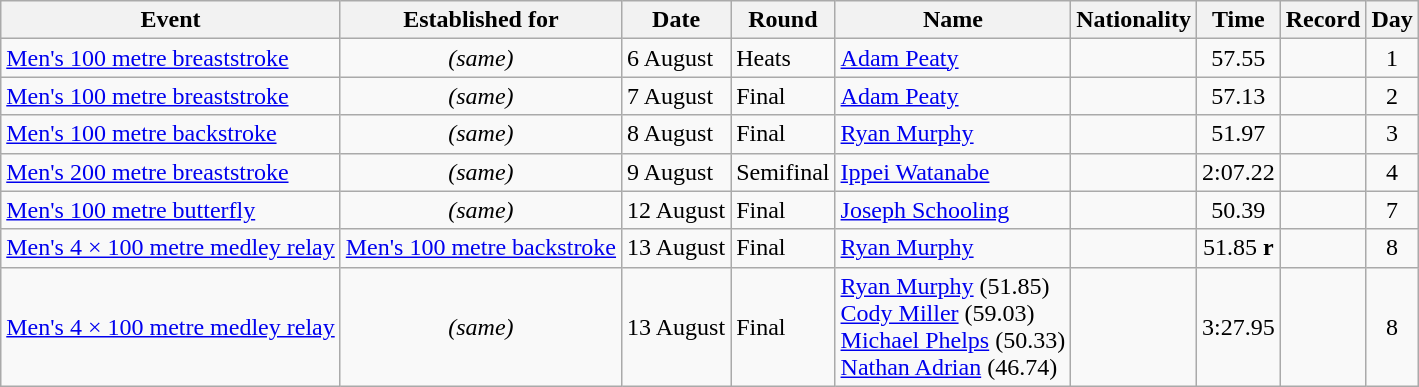<table class="wikitable sortable">
<tr>
<th>Event</th>
<th>Established for</th>
<th>Date</th>
<th>Round</th>
<th>Name</th>
<th>Nationality</th>
<th>Time</th>
<th>Record</th>
<th>Day</th>
</tr>
<tr>
<td><a href='#'>Men's 100 metre breaststroke</a></td>
<td style="text-align:center;"><em>(same)</em></td>
<td>6 August</td>
<td>Heats</td>
<td><a href='#'>Adam Peaty</a></td>
<td align=left></td>
<td align=center>57.55</td>
<td align=center></td>
<td align=center>1</td>
</tr>
<tr>
<td><a href='#'>Men's 100 metre breaststroke</a></td>
<td style="text-align:center;"><em>(same)</em></td>
<td>7 August</td>
<td>Final</td>
<td><a href='#'>Adam Peaty</a></td>
<td align=left></td>
<td align=center>57.13</td>
<td align=center></td>
<td align=center>2</td>
</tr>
<tr>
<td><a href='#'>Men's 100 metre backstroke</a></td>
<td style="text-align:center;"><em>(same)</em></td>
<td>8 August</td>
<td>Final</td>
<td><a href='#'>Ryan Murphy</a></td>
<td align=left></td>
<td align=center>51.97</td>
<td align=center></td>
<td align=center>3</td>
</tr>
<tr>
<td><a href='#'>Men's 200 metre breaststroke</a></td>
<td style="text-align:center;"><em>(same)</em></td>
<td>9 August</td>
<td>Semifinal</td>
<td><a href='#'>Ippei Watanabe</a></td>
<td align=left></td>
<td align=center>2:07.22</td>
<td align=center></td>
<td align=center>4</td>
</tr>
<tr>
<td><a href='#'>Men's 100 metre butterfly</a></td>
<td style="text-align:center;"><em>(same)</em></td>
<td>12 August</td>
<td>Final</td>
<td><a href='#'>Joseph Schooling</a></td>
<td align=left></td>
<td align=center>50.39</td>
<td align=center></td>
<td align=center>7</td>
</tr>
<tr>
<td><a href='#'>Men's 4 × 100 metre medley relay</a></td>
<td style="text-align:center;"><a href='#'>Men's 100 metre backstroke</a></td>
<td>13 August</td>
<td>Final</td>
<td><a href='#'>Ryan Murphy</a></td>
<td align=left></td>
<td align=center>51.85 <strong>r</strong></td>
<td align=center></td>
<td align=center>8</td>
</tr>
<tr>
<td><a href='#'>Men's 4 × 100 metre medley relay</a></td>
<td style="text-align:center;"><em>(same)</em></td>
<td>13 August</td>
<td>Final</td>
<td><a href='#'>Ryan Murphy</a> (51.85)<br><a href='#'>Cody Miller</a> (59.03)<br><a href='#'>Michael Phelps</a> (50.33)<br><a href='#'>Nathan Adrian</a> (46.74)</td>
<td align=left></td>
<td align=center>3:27.95</td>
<td align=center></td>
<td align=center>8</td>
</tr>
</table>
